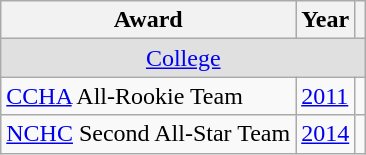<table class="wikitable">
<tr>
<th>Award</th>
<th>Year</th>
<th></th>
</tr>
<tr ALIGN="center" bgcolor="#e0e0e0">
<td colspan="3"><a href='#'>College</a></td>
</tr>
<tr>
<td><a href='#'>CCHA</a> All-Rookie Team</td>
<td><a href='#'>2011</a></td>
<td></td>
</tr>
<tr>
<td><a href='#'>NCHC</a> Second All-Star Team</td>
<td><a href='#'>2014</a></td>
<td></td>
</tr>
</table>
